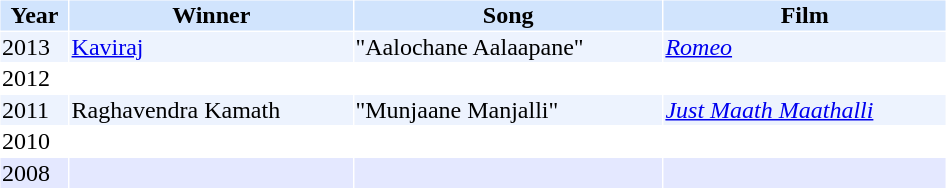<table cellspacing="1" cellpadding="1" border="0" width="50%">
<tr bgcolor="#d1e4fd">
<th>Year</th>
<th>Winner</th>
<th>Song</th>
<th>Film</th>
</tr>
<tr bgcolor=#edf3fe>
<td>2013</td>
<td><a href='#'>Kaviraj</a></td>
<td>"Aalochane Aalaapane"</td>
<td><em><a href='#'>Romeo</a></em></td>
</tr>
<tr>
<td>2012</td>
<td></td>
<td></td>
<td></td>
</tr>
<tr bgcolor=#edf3fe>
<td>2011</td>
<td>Raghavendra Kamath </td>
<td>"Munjaane Manjalli"</td>
<td><em><a href='#'>Just Maath Maathalli</a></em></td>
</tr>
<tr>
<td>2010</td>
<td></td>
<td></td>
<td></td>
</tr>
<tr bgcolor="#e4e8ff">
<td>2008</td>
<td></td>
<td></td>
<td></td>
</tr>
</table>
